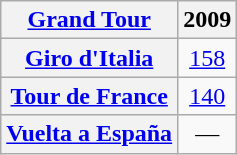<table class="wikitable plainrowheaders">
<tr>
<th scope="col"><a href='#'>Grand Tour</a></th>
<th scope="col">2009</th>
</tr>
<tr style="text-align:center;">
<th scope="row"> <a href='#'>Giro d'Italia</a></th>
<td style="text-align:center;"><a href='#'>158</a></td>
</tr>
<tr style="text-align:center;">
<th scope="row"> <a href='#'>Tour de France</a></th>
<td style="text-align:center;"><a href='#'>140</a></td>
</tr>
<tr style="text-align:center;">
<th scope="row"> <a href='#'>Vuelta a España</a></th>
<td>—</td>
</tr>
</table>
